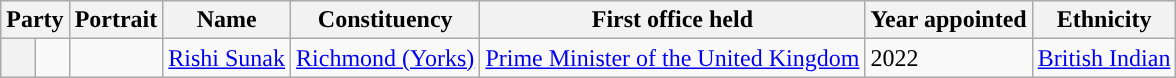<table class="wikitable sortable">
<tr>
<th colspan=2>Party</th>
<th>Portrait</th>
<th>Name</th>
<th>Constituency</th>
<th>First office held</th>
<th>Year appointed</th>
<th>Ethnicity</th>
</tr>
<tr>
<th style="background-color: "></th>
<td></td>
<td></td>
<td><a href='#'>Rishi Sunak</a></td>
<td><a href='#'>Richmond (Yorks)</a></td>
<td><a href='#'>Prime Minister of the United Kingdom</a></td>
<td>2022</td>
<td><a href='#'>British Indian</a></td>
</tr>
</table>
